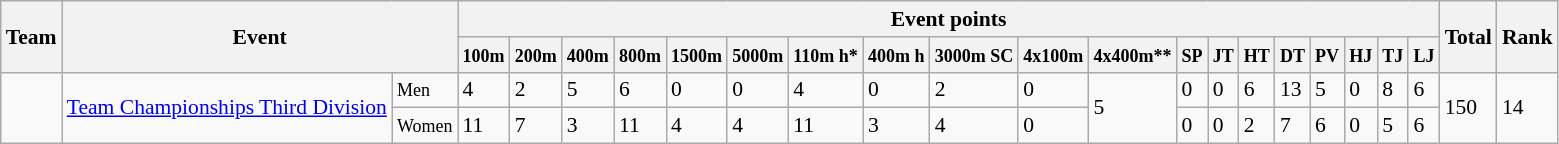<table class="wikitable" style="text-align:left; font-size:90%">
<tr>
<th rowspan="2">Team</th>
<th colspan="2" rowspan="2">Event</th>
<th colspan="19">Event points</th>
<th rowspan="2">Total</th>
<th rowspan="2">Rank</th>
</tr>
<tr>
<th><small>100m</small></th>
<th><small>200m</small></th>
<th><small>400m</small></th>
<th><small>800m</small></th>
<th><small>1500m</small></th>
<th><small>5000m</small></th>
<th><small>110m h*</small></th>
<th><small>400m h</small></th>
<th><small>3000m SC</small></th>
<th><small>4x100m</small></th>
<th><small>4x400m**</small></th>
<th><small>SP</small></th>
<th><small>JT</small></th>
<th><small>HT</small></th>
<th><small>DT</small></th>
<th><small>PV</small></th>
<th><small>HJ</small></th>
<th><small>TJ</small></th>
<th><small>LJ</small></th>
</tr>
<tr>
<td rowspan="2"></td>
<td rowspan="2"><a href='#'>Team Championships Third Division</a></td>
<td><small>Men</small></td>
<td>4</td>
<td>2</td>
<td>5</td>
<td>6</td>
<td>0</td>
<td>0</td>
<td>4</td>
<td>0</td>
<td>2</td>
<td>0</td>
<td rowspan="2">5</td>
<td>0</td>
<td>0</td>
<td>6</td>
<td>13</td>
<td>5</td>
<td>0</td>
<td>8</td>
<td>6</td>
<td rowspan="2">150</td>
<td rowspan="2">14</td>
</tr>
<tr>
<td><small>Women</small></td>
<td>11</td>
<td>7</td>
<td>3</td>
<td>11</td>
<td>4</td>
<td>4</td>
<td>11</td>
<td>3</td>
<td>4</td>
<td>0</td>
<td>0</td>
<td>0</td>
<td>2</td>
<td>7</td>
<td>6</td>
<td>0</td>
<td>5</td>
<td>6</td>
</tr>
</table>
